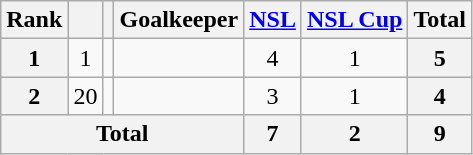<table class="wikitable sortable" style="text-align:center">
<tr>
<th>Rank</th>
<th></th>
<th></th>
<th>Goalkeeper</th>
<th><a href='#'>NSL</a></th>
<th><a href='#'>NSL Cup</a></th>
<th>Total</th>
</tr>
<tr>
<th>1</th>
<td>1</td>
<td></td>
<td align="left"></td>
<td>4</td>
<td>1</td>
<th>5</th>
</tr>
<tr>
<th>2</th>
<td>20</td>
<td></td>
<td align="left"></td>
<td>3</td>
<td>1</td>
<th>4</th>
</tr>
<tr>
<th colspan="4">Total</th>
<th>7</th>
<th>2</th>
<th>9</th>
</tr>
</table>
